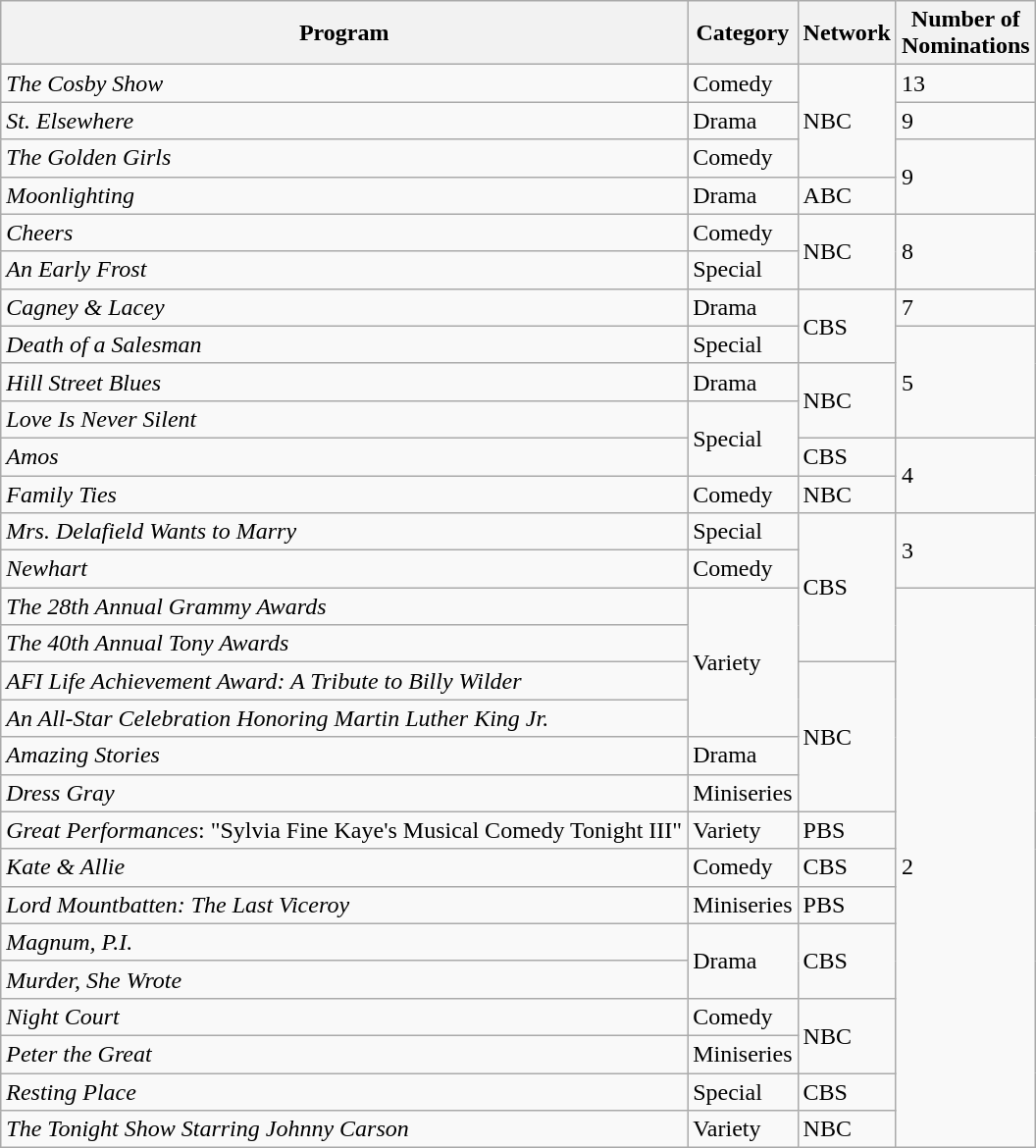<table class="wikitable">
<tr>
<th>Program</th>
<th>Category</th>
<th>Network</th>
<th>Number of<br>Nominations</th>
</tr>
<tr>
<td><em>The Cosby Show</em></td>
<td>Comedy</td>
<td rowspan="3">NBC</td>
<td>13</td>
</tr>
<tr>
<td><em>St. Elsewhere</em></td>
<td>Drama</td>
<td>9</td>
</tr>
<tr>
<td><em>The Golden Girls</em></td>
<td>Comedy</td>
<td rowspan="2">9</td>
</tr>
<tr>
<td><em>Moonlighting</em></td>
<td>Drama</td>
<td>ABC</td>
</tr>
<tr>
<td><em>Cheers</em></td>
<td>Comedy</td>
<td rowspan="2">NBC</td>
<td rowspan="2">8</td>
</tr>
<tr>
<td><em>An Early Frost</em></td>
<td>Special</td>
</tr>
<tr>
<td><em>Cagney & Lacey</em></td>
<td>Drama</td>
<td rowspan="2">CBS</td>
<td>7</td>
</tr>
<tr>
<td><em>Death of a Salesman</em></td>
<td>Special</td>
<td rowspan="3">5</td>
</tr>
<tr>
<td><em>Hill Street Blues</em></td>
<td>Drama</td>
<td rowspan="2">NBC</td>
</tr>
<tr>
<td><em>Love Is Never Silent</em></td>
<td rowspan="2">Special</td>
</tr>
<tr>
<td><em>Amos</em></td>
<td>CBS</td>
<td rowspan="2">4</td>
</tr>
<tr>
<td><em>Family Ties</em></td>
<td>Comedy</td>
<td>NBC</td>
</tr>
<tr>
<td><em>Mrs. Delafield Wants to Marry</em></td>
<td>Special</td>
<td rowspan="4">CBS</td>
<td rowspan="2">3</td>
</tr>
<tr>
<td><em>Newhart</em></td>
<td>Comedy</td>
</tr>
<tr>
<td><em>The 28th Annual Grammy Awards</em></td>
<td rowspan="4">Variety</td>
<td rowspan="15">2</td>
</tr>
<tr>
<td><em>The 40th Annual Tony Awards</em></td>
</tr>
<tr>
<td><em>AFI Life Achievement Award: A Tribute to Billy Wilder</em></td>
<td rowspan="4">NBC</td>
</tr>
<tr>
<td><em>An All-Star Celebration Honoring Martin Luther King Jr.</em></td>
</tr>
<tr>
<td><em>Amazing Stories</em></td>
<td>Drama</td>
</tr>
<tr>
<td><em>Dress Gray</em></td>
<td>Miniseries</td>
</tr>
<tr>
<td><em>Great Performances</em>: "Sylvia Fine Kaye's Musical Comedy Tonight III"</td>
<td>Variety</td>
<td>PBS</td>
</tr>
<tr>
<td><em>Kate & Allie</em></td>
<td>Comedy</td>
<td>CBS</td>
</tr>
<tr>
<td><em>Lord Mountbatten: The Last Viceroy</em></td>
<td>Miniseries</td>
<td>PBS</td>
</tr>
<tr>
<td><em>Magnum, P.I.</em></td>
<td rowspan="2">Drama</td>
<td rowspan="2">CBS</td>
</tr>
<tr>
<td><em>Murder, She Wrote</em></td>
</tr>
<tr>
<td><em>Night Court</em></td>
<td>Comedy</td>
<td rowspan="2">NBC</td>
</tr>
<tr>
<td><em>Peter the Great</em></td>
<td>Miniseries</td>
</tr>
<tr>
<td><em>Resting Place</em></td>
<td>Special</td>
<td>CBS</td>
</tr>
<tr>
<td><em>The Tonight Show Starring Johnny Carson</em></td>
<td>Variety</td>
<td>NBC</td>
</tr>
</table>
